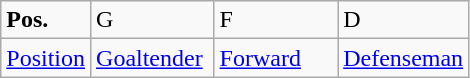<table class="wikitable">
<tr>
<td width="50"><strong>Pos.</strong></td>
<td width="75">G</td>
<td width="75">F</td>
<td width="75">D</td>
</tr>
<tr>
<td><a href='#'>Position</a></td>
<td><a href='#'>Goaltender</a></td>
<td><a href='#'>Forward</a></td>
<td><a href='#'>Defenseman</a></td>
</tr>
</table>
